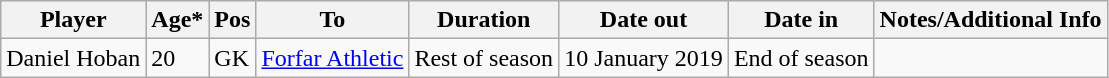<table class="wikitable">
<tr>
<th>Player</th>
<th>Age*</th>
<th>Pos</th>
<th>To</th>
<th>Duration</th>
<th>Date out</th>
<th>Date in</th>
<th>Notes/Additional Info</th>
</tr>
<tr>
<td> Daniel Hoban</td>
<td>20</td>
<td>GK</td>
<td> <a href='#'>Forfar Athletic</a></td>
<td>Rest of season</td>
<td>10 January 2019</td>
<td>End of season</td>
<td></td>
</tr>
</table>
